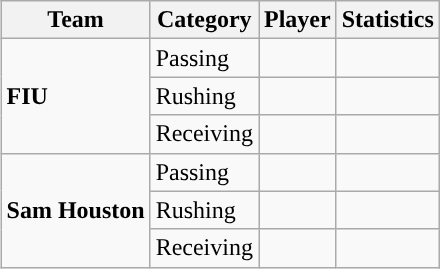<table class="wikitable" style="float: right;">
<tr>
<th>Team</th>
<th>Category</th>
<th>Player</th>
<th>Statistics</th>
</tr>
<tr>
<td rowspan=3><strong>FIU</strong></td>
<td>Passing</td>
<td></td>
<td></td>
</tr>
<tr>
<td>Rushing</td>
<td></td>
<td></td>
</tr>
<tr>
<td>Receiving</td>
<td></td>
<td></td>
</tr>
<tr>
<td rowspan=3><strong>Sam Houston</strong></td>
<td>Passing</td>
<td></td>
<td></td>
</tr>
<tr>
<td>Rushing</td>
<td></td>
<td></td>
</tr>
<tr>
<td>Receiving</td>
<td></td>
<td></td>
</tr>
</table>
